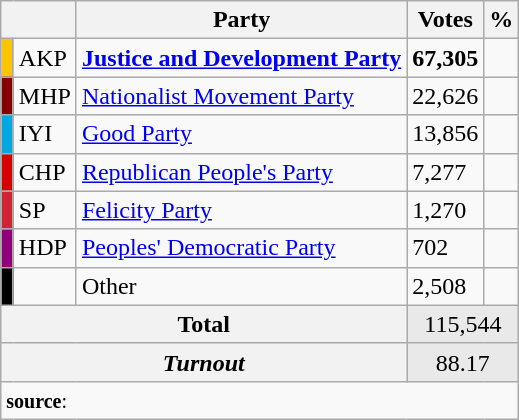<table class="wikitable">
<tr>
<th colspan="2" align="center"></th>
<th align="center">Party</th>
<th align="center">Votes</th>
<th align="center">%</th>
</tr>
<tr align="left">
<td bgcolor="#FDC400" width="1"></td>
<td>AKP</td>
<td><strong><a href='#'>Justice and Development Party</a></strong></td>
<td><strong>67,305</strong></td>
<td><strong></strong></td>
</tr>
<tr align="left">
<td bgcolor="#870000" width="1"></td>
<td>MHP</td>
<td><a href='#'>Nationalist Movement Party</a></td>
<td>22,626</td>
<td></td>
</tr>
<tr align="left">
<td bgcolor="#01A7E1" width="1"></td>
<td>IYI</td>
<td><a href='#'>Good Party</a></td>
<td>13,856</td>
<td></td>
</tr>
<tr align="left">
<td bgcolor="#d50000" width="1"></td>
<td>CHP</td>
<td><a href='#'>Republican People's Party</a></td>
<td>7,277</td>
<td></td>
</tr>
<tr align="left">
<td bgcolor="#D02433" width="1"></td>
<td>SP</td>
<td><a href='#'>Felicity Party</a></td>
<td>1,270</td>
<td></td>
</tr>
<tr align="left">
<td bgcolor="#91007B" width="1"></td>
<td>HDP</td>
<td><a href='#'>Peoples' Democratic Party</a></td>
<td>702</td>
<td></td>
</tr>
<tr align="left">
<td bgcolor=" " width="1"></td>
<td></td>
<td>Other</td>
<td>2,508</td>
<td></td>
</tr>
<tr align="left" style="background-color:#E9E9E9">
<th colspan="3" align="center"><strong>Total</strong></th>
<td colspan="5" align="center">115,544</td>
</tr>
<tr align="left" style="background-color:#E9E9E9">
<th colspan="3" align="center"><em>Turnout</em></th>
<td colspan="5" align="center">88.17</td>
</tr>
<tr>
<td colspan="9" align="left"><small><strong>source</strong>: </small></td>
</tr>
</table>
